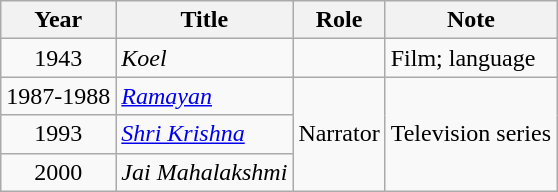<table class="wikitable">
<tr>
<th>Year</th>
<th>Title</th>
<th>Role</th>
<th>Note</th>
</tr>
<tr>
<td style="text-align:center;">1943</td>
<td><em>Koel</em></td>
<td></td>
<td>Film;  language</td>
</tr>
<tr>
<td style="text-align:center;">1987-1988</td>
<td><em><a href='#'>Ramayan</a></em></td>
<td rowspan=3>Narrator</td>
<td rowspan=3>Television series</td>
</tr>
<tr>
<td style="text-align:center;">1993</td>
<td><em><a href='#'>Shri Krishna</a></em></td>
</tr>
<tr>
<td style="text-align:center;">2000</td>
<td><em>Jai Mahalakshmi</em></td>
</tr>
</table>
